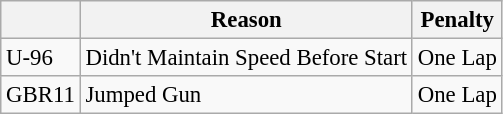<table class="wikitable" style="font-size:95%">
<tr>
<th></th>
<th>Reason</th>
<th>Penalty</th>
</tr>
<tr>
<td>U-96</td>
<td>Didn't Maintain Speed Before Start</td>
<td>One Lap</td>
</tr>
<tr>
<td>GBR11</td>
<td>Jumped Gun</td>
<td>One Lap</td>
</tr>
</table>
